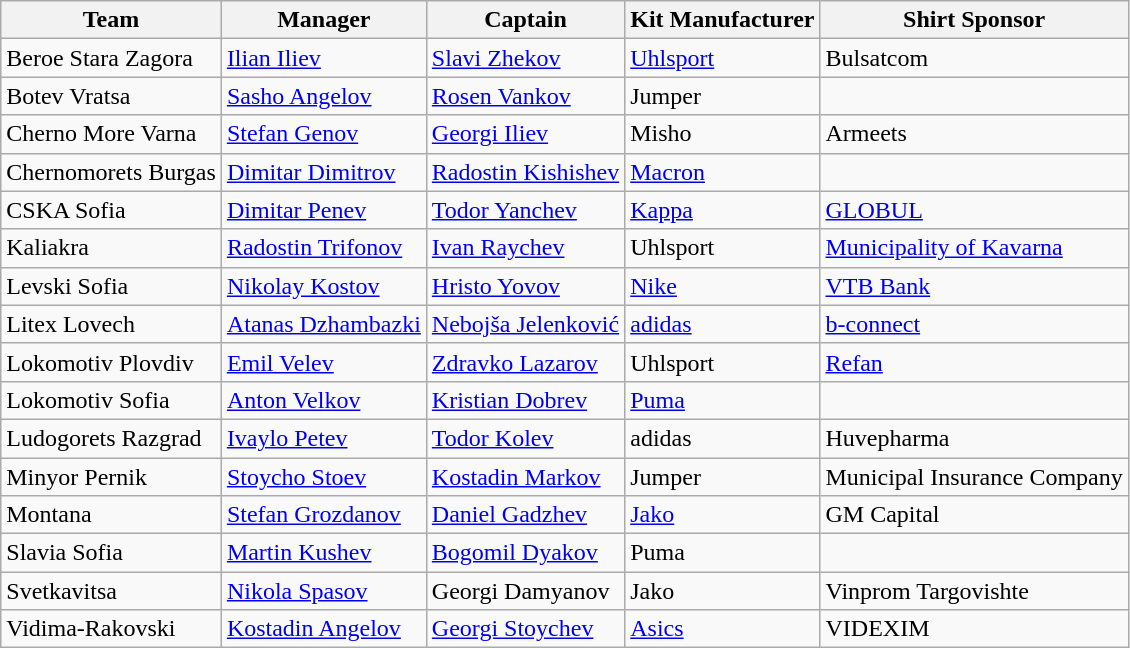<table class="wikitable sortable">
<tr>
<th>Team</th>
<th>Manager</th>
<th>Captain</th>
<th>Kit Manufacturer</th>
<th>Shirt Sponsor</th>
</tr>
<tr>
<td>Beroe Stara Zagora</td>
<td> <a href='#'>Ilian Iliev</a></td>
<td> <a href='#'>Slavi Zhekov</a></td>
<td><a href='#'>Uhlsport</a></td>
<td>Bulsatcom</td>
</tr>
<tr>
<td>Botev Vratsa</td>
<td> <a href='#'>Sasho Angelov</a></td>
<td> <a href='#'>Rosen Vankov</a></td>
<td>Jumper</td>
<td></td>
</tr>
<tr>
<td>Cherno More Varna</td>
<td> <a href='#'>Stefan Genov</a></td>
<td> <a href='#'>Georgi Iliev</a></td>
<td>Misho</td>
<td>Armeets</td>
</tr>
<tr>
<td>Chernomorets Burgas</td>
<td> <a href='#'>Dimitar Dimitrov</a></td>
<td> <a href='#'>Radostin Kishishev</a></td>
<td><a href='#'>Macron</a></td>
<td></td>
</tr>
<tr>
<td>CSKA Sofia</td>
<td> <a href='#'>Dimitar Penev</a></td>
<td> <a href='#'>Todor Yanchev</a></td>
<td><a href='#'>Kappa</a></td>
<td><a href='#'>GLOBUL</a></td>
</tr>
<tr>
<td>Kaliakra</td>
<td> <a href='#'>Radostin Trifonov</a></td>
<td> <a href='#'>Ivan Raychev</a></td>
<td>Uhlsport</td>
<td><a href='#'>Municipality of Kavarna</a></td>
</tr>
<tr>
<td>Levski Sofia</td>
<td> <a href='#'>Nikolay Kostov</a></td>
<td> <a href='#'>Hristo Yovov</a></td>
<td><a href='#'>Nike</a></td>
<td><a href='#'>VTB Bank</a></td>
</tr>
<tr>
<td>Litex Lovech</td>
<td> <a href='#'>Atanas Dzhambazki</a></td>
<td> <a href='#'>Nebojša Jelenković</a></td>
<td><a href='#'>adidas</a></td>
<td><a href='#'>b-connect</a></td>
</tr>
<tr>
<td>Lokomotiv Plovdiv</td>
<td> <a href='#'>Emil Velev</a></td>
<td> <a href='#'>Zdravko Lazarov</a></td>
<td>Uhlsport</td>
<td><a href='#'>Refan</a></td>
</tr>
<tr>
<td>Lokomotiv Sofia</td>
<td> <a href='#'>Anton Velkov</a></td>
<td> <a href='#'>Kristian Dobrev</a></td>
<td><a href='#'>Puma</a></td>
<td></td>
</tr>
<tr>
<td>Ludogorets Razgrad</td>
<td> <a href='#'>Ivaylo Petev</a></td>
<td> <a href='#'>Todor Kolev</a></td>
<td>adidas</td>
<td>Huvepharma</td>
</tr>
<tr>
<td>Minyor Pernik</td>
<td> <a href='#'>Stoycho Stoev</a></td>
<td> <a href='#'>Kostadin Markov</a></td>
<td>Jumper</td>
<td>Municipal Insurance Company</td>
</tr>
<tr>
<td>Montana</td>
<td> <a href='#'>Stefan Grozdanov</a></td>
<td> <a href='#'>Daniel Gadzhev</a></td>
<td><a href='#'>Jako</a></td>
<td>GM Capital</td>
</tr>
<tr>
<td>Slavia Sofia</td>
<td> <a href='#'>Martin Kushev</a></td>
<td> <a href='#'>Bogomil Dyakov</a></td>
<td>Puma</td>
<td></td>
</tr>
<tr>
<td>Svetkavitsa</td>
<td> <a href='#'>Nikola Spasov</a></td>
<td> Georgi Damyanov</td>
<td>Jako</td>
<td>Vinprom Targovishte</td>
</tr>
<tr>
<td>Vidima-Rakovski</td>
<td> <a href='#'>Kostadin Angelov</a></td>
<td> <a href='#'>Georgi Stoychev</a></td>
<td><a href='#'>Asics</a></td>
<td>VIDEXIM</td>
</tr>
</table>
